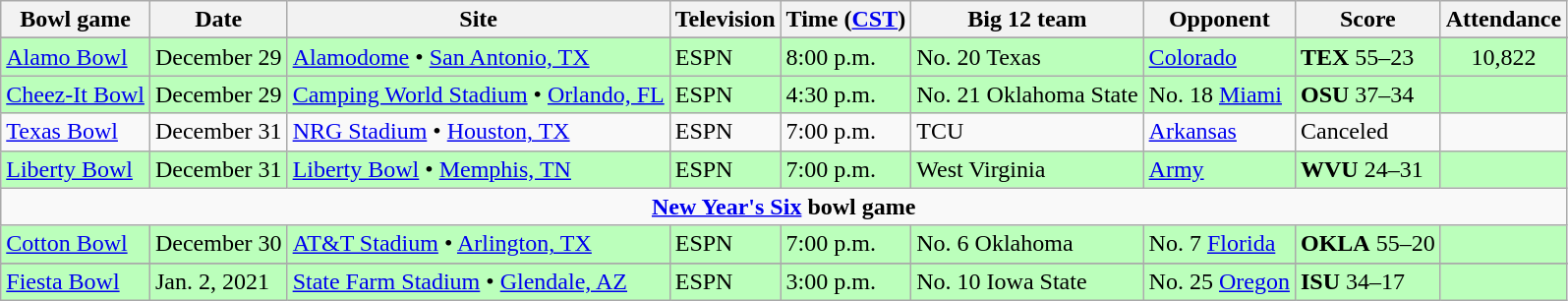<table class="wikitable">
<tr>
<th>Bowl game</th>
<th>Date</th>
<th>Site</th>
<th>Television</th>
<th>Time (<a href='#'>CST</a>)</th>
<th>Big 12 team</th>
<th>Opponent</th>
<th>Score</th>
<th>Attendance</th>
</tr>
<tr>
</tr>
<tr style="background:#bfb;">
<td><a href='#'>Alamo Bowl</a></td>
<td>December 29</td>
<td><a href='#'>Alamodome</a> • <a href='#'>San Antonio, TX</a></td>
<td>ESPN</td>
<td>8:00 p.m.</td>
<td>No. 20 Texas</td>
<td><a href='#'>Colorado</a></td>
<td><strong>TEX</strong> 55–23</td>
<td align="center">10,822</td>
</tr>
<tr style="background:#bfb;">
<td><a href='#'>Cheez-It Bowl</a></td>
<td>December 29</td>
<td><a href='#'>Camping World Stadium</a> • <a href='#'>Orlando, FL</a></td>
<td>ESPN</td>
<td>4:30 p.m.</td>
<td>No. 21 Oklahoma State</td>
<td>No. 18 <a href='#'>Miami</a></td>
<td><strong>OSU</strong> 37–34</td>
<td align="center"></td>
</tr>
<tr style="background:#;">
<td><a href='#'>Texas Bowl</a></td>
<td>December 31</td>
<td><a href='#'>NRG Stadium</a> • <a href='#'>Houston, TX</a></td>
<td>ESPN</td>
<td>7:00 p.m.</td>
<td>TCU</td>
<td><a href='#'>Arkansas</a></td>
<td>Canceled</td>
<td align="center"></td>
</tr>
<tr style="background:#bfb;">
<td><a href='#'>Liberty Bowl</a></td>
<td>December 31</td>
<td><a href='#'>Liberty Bowl</a> • <a href='#'>Memphis, TN</a></td>
<td>ESPN</td>
<td>7:00 p.m.</td>
<td>West Virginia</td>
<td><a href='#'>Army</a></td>
<td><strong>WVU</strong> 24–31</td>
<td align="center"></td>
</tr>
<tr>
<td colspan="9" style="text-align:center;"><strong><a href='#'>New Year's Six</a> bowl game</strong></td>
</tr>
<tr style="background:#bfb;">
<td><a href='#'>Cotton Bowl</a></td>
<td>December 30</td>
<td><a href='#'>AT&T Stadium</a> • <a href='#'>Arlington, TX</a></td>
<td>ESPN</td>
<td>7:00 p.m.</td>
<td>No. 6 Oklahoma</td>
<td>No. 7 <a href='#'>Florida</a></td>
<td><strong>OKLA</strong> 55–20</td>
<td align="center"></td>
</tr>
<tr>
</tr>
<tr style="background:#bfb;">
<td><a href='#'>Fiesta Bowl</a></td>
<td>Jan. 2, 2021</td>
<td><a href='#'>State Farm Stadium</a> • <a href='#'>Glendale, AZ</a></td>
<td>ESPN</td>
<td>3:00 p.m.</td>
<td>No. 10 Iowa State</td>
<td>No. 25 <a href='#'>Oregon</a></td>
<td><strong>ISU</strong> 34–17</td>
<td align="center"></td>
</tr>
</table>
